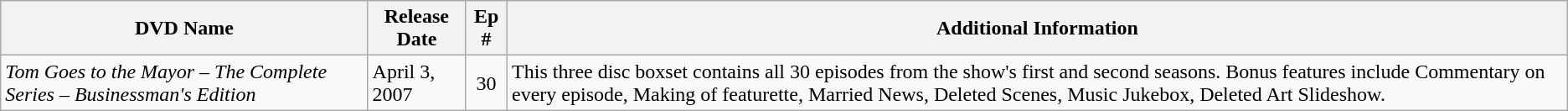<table class="wikitable">
<tr>
<th>DVD Name</th>
<th>Release Date</th>
<th>Ep #</th>
<th>Additional Information</th>
</tr>
<tr>
<td><em>Tom Goes to the Mayor – The Complete Series – Businessman's Edition</em></td>
<td>April 3, 2007</td>
<td align="center">30</td>
<td>This three disc boxset contains all 30 episodes from the show's first and second seasons. Bonus features include Commentary on every episode, Making of featurette, Married News, Deleted Scenes, Music Jukebox, Deleted Art Slideshow.</td>
</tr>
</table>
